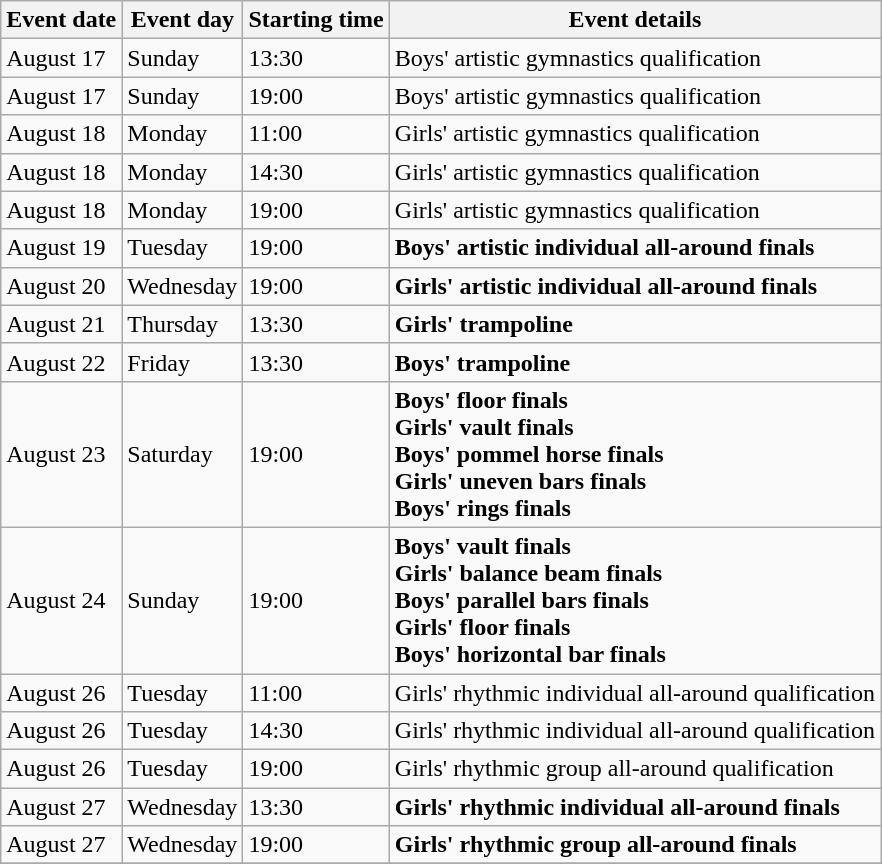<table class="wikitable">
<tr>
<th>Event date</th>
<th>Event day</th>
<th>Starting time</th>
<th>Event details</th>
</tr>
<tr>
<td>August 17</td>
<td>Sunday</td>
<td>13:30</td>
<td>Boys' artistic gymnastics qualification</td>
</tr>
<tr>
<td>August 17</td>
<td>Sunday</td>
<td>19:00</td>
<td>Boys' artistic gymnastics qualification</td>
</tr>
<tr>
<td>August 18</td>
<td>Monday</td>
<td>11:00</td>
<td>Girls' artistic gymnastics qualification</td>
</tr>
<tr>
<td>August 18</td>
<td>Monday</td>
<td>14:30</td>
<td>Girls' artistic gymnastics qualification</td>
</tr>
<tr>
<td>August 18</td>
<td>Monday</td>
<td>19:00</td>
<td>Girls' artistic gymnastics qualification</td>
</tr>
<tr>
<td>August 19</td>
<td>Tuesday</td>
<td>19:00</td>
<td><strong>Boys' artistic individual all-around finals</strong></td>
</tr>
<tr>
<td>August 20</td>
<td>Wednesday</td>
<td>19:00</td>
<td><strong>Girls' artistic individual all-around finals</strong></td>
</tr>
<tr>
<td>August 21</td>
<td>Thursday</td>
<td>13:30</td>
<td><strong>Girls' trampoline</strong></td>
</tr>
<tr>
<td>August 22</td>
<td>Friday</td>
<td>13:30</td>
<td><strong>Boys' trampoline</strong></td>
</tr>
<tr>
<td>August 23</td>
<td>Saturday</td>
<td>19:00</td>
<td><strong>Boys' floor finals</strong><br><strong>Girls' vault finals</strong><br><strong>Boys' pommel horse finals</strong><br><strong>Girls' uneven bars finals</strong><br><strong>Boys' rings finals</strong></td>
</tr>
<tr>
<td>August 24</td>
<td>Sunday</td>
<td>19:00</td>
<td><strong>Boys' vault finals</strong><br><strong>Girls' balance beam finals</strong><br><strong>Boys' parallel bars finals</strong><br><strong>Girls' floor finals</strong><br><strong>Boys' horizontal bar finals</strong></td>
</tr>
<tr>
<td>August 26</td>
<td>Tuesday</td>
<td>11:00</td>
<td>Girls' rhythmic individual all-around qualification</td>
</tr>
<tr>
<td>August 26</td>
<td>Tuesday</td>
<td>14:30</td>
<td>Girls' rhythmic individual all-around qualification</td>
</tr>
<tr>
<td>August 26</td>
<td>Tuesday</td>
<td>19:00</td>
<td>Girls' rhythmic group all-around qualification</td>
</tr>
<tr>
<td>August 27</td>
<td>Wednesday</td>
<td>13:30</td>
<td><strong>Girls' rhythmic individual all-around finals</strong></td>
</tr>
<tr>
<td>August 27</td>
<td>Wednesday</td>
<td>19:00</td>
<td><strong>Girls' rhythmic group all-around finals</strong></td>
</tr>
<tr>
</tr>
</table>
